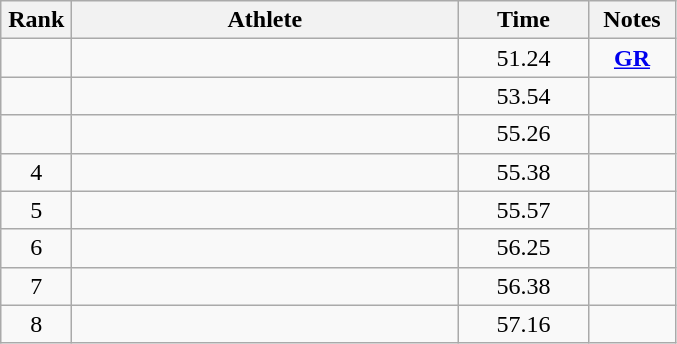<table class="wikitable" style="text-align:center">
<tr>
<th width=40>Rank</th>
<th width=250>Athlete</th>
<th width=80>Time</th>
<th width=50>Notes</th>
</tr>
<tr>
<td></td>
<td align=left></td>
<td>51.24</td>
<td><strong><a href='#'>GR</a></strong></td>
</tr>
<tr>
<td></td>
<td align=left></td>
<td>53.54</td>
<td></td>
</tr>
<tr>
<td></td>
<td align=left></td>
<td>55.26</td>
<td></td>
</tr>
<tr>
<td>4</td>
<td align=left></td>
<td>55.38</td>
<td></td>
</tr>
<tr>
<td>5</td>
<td align=left></td>
<td>55.57</td>
<td></td>
</tr>
<tr>
<td>6</td>
<td align=left></td>
<td>56.25</td>
<td></td>
</tr>
<tr>
<td>7</td>
<td align=left></td>
<td>56.38</td>
<td></td>
</tr>
<tr>
<td>8</td>
<td align=left></td>
<td>57.16</td>
<td></td>
</tr>
</table>
